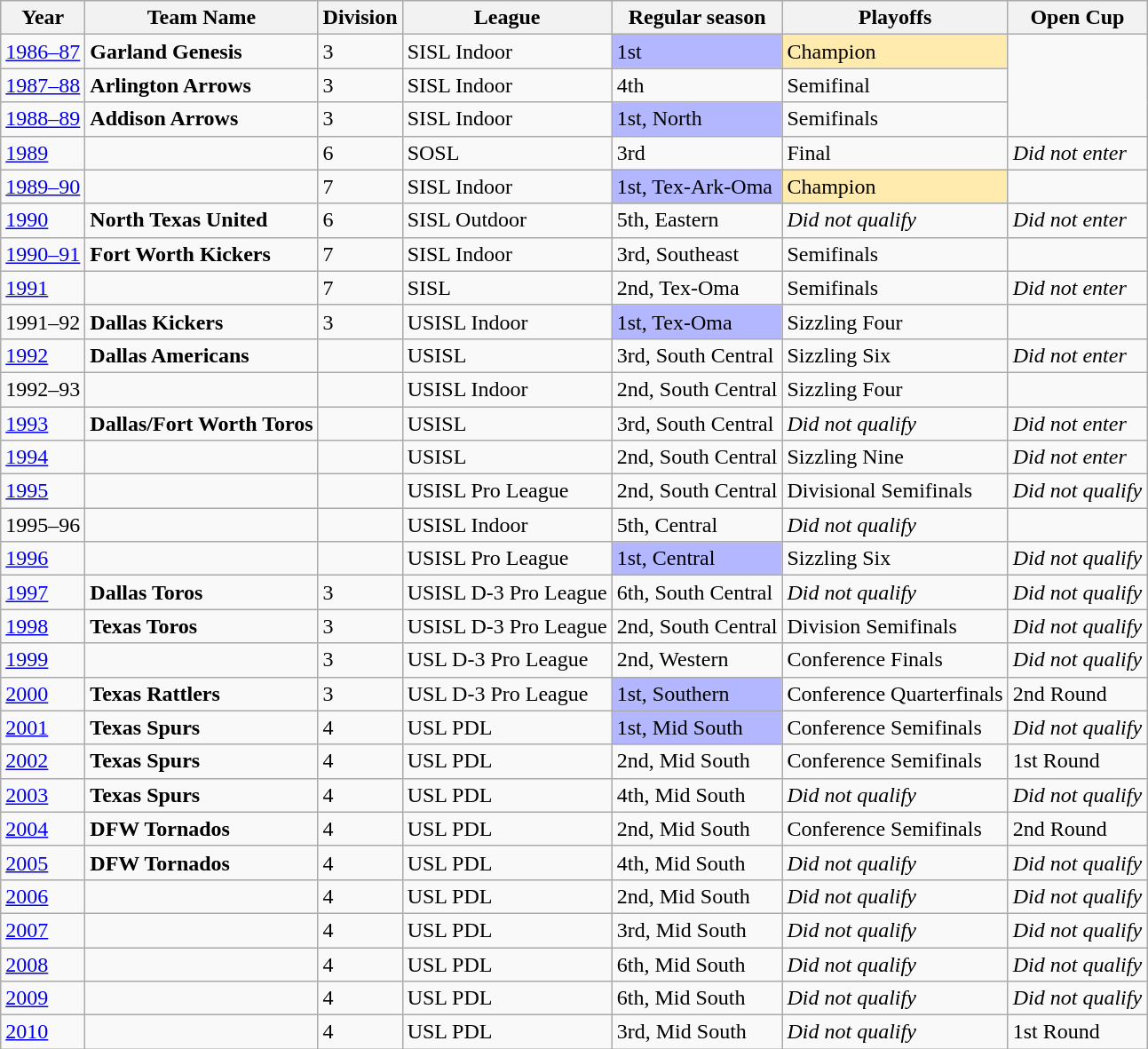<table class="wikitable">
<tr>
<th>Year</th>
<th>Team Name</th>
<th>Division</th>
<th>League</th>
<th>Regular season</th>
<th>Playoffs</th>
<th>Open Cup</th>
</tr>
<tr>
<td><a href='#'>1986–87</a></td>
<td><strong>Garland Genesis</strong></td>
<td>3</td>
<td>SISL Indoor</td>
<td bgcolor="B3B7FF">1st</td>
<td bgcolor="FFEBAD">Champion</td>
</tr>
<tr>
<td><a href='#'>1987–88</a></td>
<td><strong>Arlington Arrows</strong></td>
<td>3</td>
<td>SISL Indoor</td>
<td>4th</td>
<td>Semifinal</td>
</tr>
<tr>
<td><a href='#'>1988–89</a></td>
<td><strong>Addison Arrows</strong></td>
<td>3</td>
<td>SISL Indoor</td>
<td bgcolor="B3B7FF">1st, North</td>
<td>Semifinals</td>
</tr>
<tr>
<td><a href='#'>1989</a></td>
<td></td>
<td>6</td>
<td>SOSL</td>
<td>3rd</td>
<td>Final</td>
<td><em>Did not enter</em></td>
</tr>
<tr>
<td><a href='#'>1989–90</a></td>
<td></td>
<td>7</td>
<td>SISL Indoor</td>
<td bgcolor="B3B7FF">1st, Tex-Ark-Oma</td>
<td bgcolor="FFEBAD">Champion</td>
</tr>
<tr>
<td><a href='#'>1990</a></td>
<td><strong>North Texas United</strong></td>
<td>6</td>
<td>SISL Outdoor</td>
<td>5th, Eastern</td>
<td><em>Did not qualify</em></td>
<td><em>Did not enter</em></td>
</tr>
<tr>
<td><a href='#'>1990–91</a></td>
<td><strong>Fort Worth Kickers</strong></td>
<td>7</td>
<td>SISL Indoor</td>
<td>3rd, Southeast</td>
<td>Semifinals</td>
</tr>
<tr>
<td><a href='#'>1991</a></td>
<td></td>
<td>7</td>
<td>SISL</td>
<td>2nd, Tex-Oma</td>
<td>Semifinals</td>
<td><em>Did not enter</em></td>
</tr>
<tr>
<td>1991–92</td>
<td><strong>Dallas Kickers</strong></td>
<td>3</td>
<td>USISL Indoor</td>
<td bgcolor="B3B7FF">1st, Tex-Oma</td>
<td>Sizzling Four</td>
</tr>
<tr>
<td><a href='#'>1992</a></td>
<td><strong>Dallas Americans</strong></td>
<td></td>
<td>USISL</td>
<td>3rd, South Central</td>
<td>Sizzling Six</td>
<td><em>Did not enter</em></td>
</tr>
<tr>
<td>1992–93</td>
<td></td>
<td></td>
<td>USISL Indoor</td>
<td>2nd, South Central</td>
<td>Sizzling Four</td>
</tr>
<tr>
<td><a href='#'>1993</a></td>
<td><strong>Dallas/Fort Worth Toros</strong></td>
<td></td>
<td>USISL</td>
<td>3rd, South Central</td>
<td><em>Did not qualify</em></td>
<td><em>Did not enter</em></td>
</tr>
<tr>
<td><a href='#'>1994</a></td>
<td></td>
<td></td>
<td>USISL</td>
<td>2nd, South Central</td>
<td>Sizzling Nine</td>
<td><em>Did not enter</em></td>
</tr>
<tr>
<td><a href='#'>1995</a></td>
<td></td>
<td></td>
<td>USISL Pro League</td>
<td>2nd, South Central</td>
<td>Divisional Semifinals</td>
<td><em>Did not qualify</em></td>
</tr>
<tr>
<td>1995–96</td>
<td></td>
<td></td>
<td>USISL Indoor</td>
<td>5th, Central</td>
<td><em>Did not qualify</em></td>
</tr>
<tr>
<td><a href='#'>1996</a></td>
<td></td>
<td></td>
<td>USISL Pro League</td>
<td bgcolor="B3B7FF">1st, Central</td>
<td>Sizzling Six</td>
<td><em>Did not qualify</em></td>
</tr>
<tr>
<td><a href='#'>1997</a></td>
<td><strong>Dallas Toros</strong></td>
<td>3</td>
<td>USISL D-3 Pro League</td>
<td>6th, South Central</td>
<td><em>Did not qualify</em></td>
<td><em>Did not qualify</em></td>
</tr>
<tr>
<td><a href='#'>1998</a></td>
<td><strong>Texas Toros</strong></td>
<td>3</td>
<td>USISL D-3 Pro League</td>
<td>2nd, South Central</td>
<td>Division Semifinals</td>
<td><em>Did not qualify</em></td>
</tr>
<tr>
<td><a href='#'>1999</a></td>
<td></td>
<td>3</td>
<td>USL D-3 Pro League</td>
<td>2nd, Western</td>
<td>Conference Finals</td>
<td><em>Did not qualify</em></td>
</tr>
<tr>
<td><a href='#'>2000</a></td>
<td><strong>Texas Rattlers</strong></td>
<td>3</td>
<td>USL D-3 Pro League</td>
<td bgcolor="B3B7FF">1st, Southern</td>
<td>Conference Quarterfinals</td>
<td>2nd Round</td>
</tr>
<tr>
<td><a href='#'>2001</a></td>
<td><strong>Texas Spurs</strong></td>
<td>4</td>
<td>USL PDL</td>
<td bgcolor="B3B7FF">1st, Mid South</td>
<td>Conference Semifinals</td>
<td><em>Did not qualify</em></td>
</tr>
<tr>
<td><a href='#'>2002</a></td>
<td><strong>Texas Spurs</strong></td>
<td>4</td>
<td>USL PDL</td>
<td>2nd, Mid South</td>
<td>Conference Semifinals</td>
<td>1st Round</td>
</tr>
<tr>
<td><a href='#'>2003</a></td>
<td><strong>Texas Spurs</strong></td>
<td>4</td>
<td>USL PDL</td>
<td>4th, Mid South</td>
<td><em>Did not qualify</em></td>
<td><em>Did not qualify</em></td>
</tr>
<tr>
<td><a href='#'>2004</a></td>
<td><strong>DFW Tornados</strong></td>
<td>4</td>
<td>USL PDL</td>
<td>2nd, Mid South</td>
<td>Conference Semifinals</td>
<td>2nd Round</td>
</tr>
<tr>
<td><a href='#'>2005</a></td>
<td><strong>DFW Tornados</strong></td>
<td>4</td>
<td>USL PDL</td>
<td>4th, Mid South</td>
<td><em>Did not qualify</em></td>
<td><em>Did not qualify</em></td>
</tr>
<tr>
<td><a href='#'>2006</a></td>
<td></td>
<td>4</td>
<td>USL PDL</td>
<td>2nd, Mid South</td>
<td><em>Did not qualify</em></td>
<td><em>Did not qualify</em></td>
</tr>
<tr>
<td><a href='#'>2007</a></td>
<td></td>
<td>4</td>
<td>USL PDL</td>
<td>3rd, Mid South</td>
<td><em>Did not qualify</em></td>
<td><em>Did not qualify</em></td>
</tr>
<tr>
<td><a href='#'>2008</a></td>
<td></td>
<td>4</td>
<td>USL PDL</td>
<td>6th, Mid South</td>
<td><em>Did not qualify</em></td>
<td><em>Did not qualify</em></td>
</tr>
<tr>
<td><a href='#'>2009</a></td>
<td></td>
<td>4</td>
<td>USL PDL</td>
<td>6th, Mid South</td>
<td><em>Did not qualify</em></td>
<td><em>Did not qualify</em></td>
</tr>
<tr>
<td><a href='#'>2010</a></td>
<td></td>
<td>4</td>
<td>USL PDL</td>
<td>3rd, Mid South</td>
<td><em>Did not qualify</em></td>
<td>1st Round</td>
</tr>
</table>
